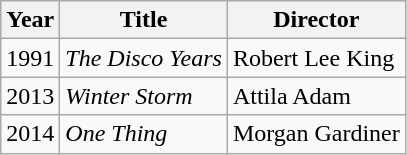<table class="wikitable">
<tr>
<th>Year</th>
<th>Title</th>
<th>Director</th>
</tr>
<tr>
<td>1991</td>
<td><em>The Disco Years</em></td>
<td>Robert Lee King</td>
</tr>
<tr>
<td>2013</td>
<td><em>Winter Storm</em></td>
<td>Attila Adam</td>
</tr>
<tr>
<td>2014</td>
<td><em>One Thing</em></td>
<td>Morgan Gardiner</td>
</tr>
</table>
